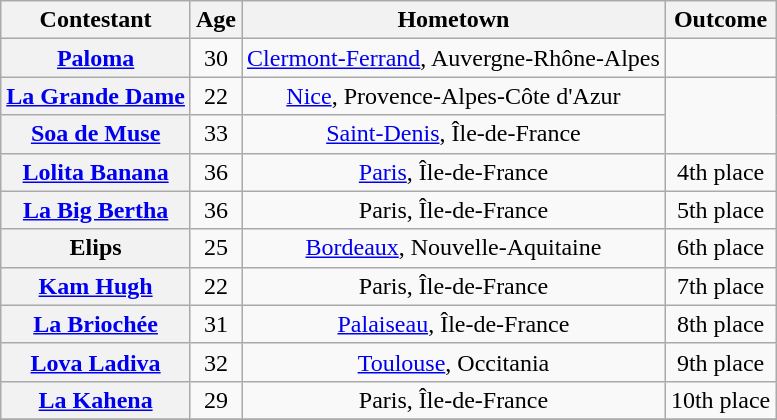<table class="wikitable sortable" style="text-align:center">
<tr>
<th scope="col">Contestant</th>
<th scope="col">Age</th>
<th scope="col">Hometown</th>
<th scope="col">Outcome</th>
</tr>
<tr>
<th scope="row"><a href='#'>Paloma</a></th>
<td>30</td>
<td nowrap><a href='#'>Clermont-Ferrand</a>, Auvergne-Rhône-Alpes</td>
<td></td>
</tr>
<tr>
<th scope="row" nowrap><a href='#'>La Grande Dame</a></th>
<td>22</td>
<td><a href='#'>Nice</a>, Provence-Alpes-Côte d'Azur</td>
<td rowspan="2" nowrap></td>
</tr>
<tr>
<th scope="row"><a href='#'>Soa de Muse</a></th>
<td>33</td>
<td><a href='#'>Saint-Denis</a>, Île-de-France</td>
</tr>
<tr>
<th scope="row"><a href='#'>Lolita Banana</a></th>
<td>36</td>
<td><a href='#'>Paris</a>, Île-de-France</td>
<td>4th place</td>
</tr>
<tr>
<th scope="row"><a href='#'>La Big Bertha</a></th>
<td>36</td>
<td>Paris, Île-de-France</td>
<td>5th place</td>
</tr>
<tr>
<th scope="row">Elips</th>
<td>25</td>
<td><a href='#'>Bordeaux</a>, Nouvelle-Aquitaine</td>
<td>6th place</td>
</tr>
<tr>
<th scope="row"><a href='#'>Kam Hugh</a></th>
<td>22</td>
<td>Paris, Île-de-France</td>
<td>7th place</td>
</tr>
<tr>
<th scope="row"><a href='#'>La Briochée</a></th>
<td>31</td>
<td><a href='#'>Palaiseau</a>, Île-de-France</td>
<td>8th place</td>
</tr>
<tr>
<th scope="row"><a href='#'>Lova Ladiva</a></th>
<td>32</td>
<td><a href='#'>Toulouse</a>, Occitania</td>
<td>9th place</td>
</tr>
<tr>
<th scope="row"><a href='#'>La Kahena</a></th>
<td>29</td>
<td>Paris, Île-de-France</td>
<td>10th place</td>
</tr>
<tr>
</tr>
</table>
